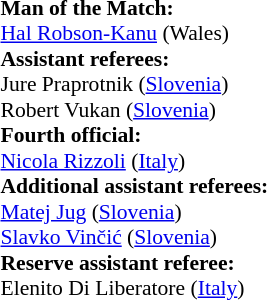<table style="width:100%; font-size:90%;">
<tr>
<td><br><strong>Man of the Match:</strong>
<br><a href='#'>Hal Robson-Kanu</a> (Wales)<br><strong>Assistant referees:</strong>
<br>Jure Praprotnik (<a href='#'>Slovenia</a>)
<br>Robert Vukan (<a href='#'>Slovenia</a>)
<br><strong>Fourth official:</strong>
<br><a href='#'>Nicola Rizzoli</a> (<a href='#'>Italy</a>)
<br><strong>Additional assistant referees:</strong>
<br><a href='#'>Matej Jug</a> (<a href='#'>Slovenia</a>)
<br><a href='#'>Slavko Vinčić</a> (<a href='#'>Slovenia</a>)
<br><strong>Reserve assistant referee:</strong>
<br>Elenito Di Liberatore (<a href='#'>Italy</a>)</td>
</tr>
</table>
